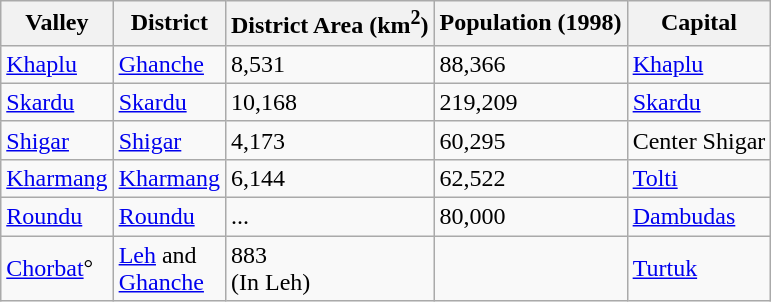<table class="wikitable">
<tr>
<th>Valley</th>
<th>District</th>
<th>District Area (km<sup>2</sup>)</th>
<th>Population (1998)</th>
<th>Capital</th>
</tr>
<tr>
<td><a href='#'>Khaplu</a><br><small></small></td>
<td><a href='#'>Ghanche</a></td>
<td>8,531</td>
<td>88,366</td>
<td><a href='#'>Khaplu</a></td>
</tr>
<tr>
<td><a href='#'>Skardu</a><br><small></small></td>
<td><a href='#'>Skardu</a></td>
<td>10,168</td>
<td>219,209</td>
<td><a href='#'>Skardu</a></td>
</tr>
<tr>
<td><a href='#'>Shigar</a><br><small></small></td>
<td><a href='#'>Shigar</a></td>
<td>4,173</td>
<td>60,295</td>
<td>Center Shigar</td>
</tr>
<tr>
<td><a href='#'>Kharmang</a><br><small></small></td>
<td><a href='#'>Kharmang</a></td>
<td>6,144</td>
<td>62,522</td>
<td><a href='#'>Tolti</a></td>
</tr>
<tr>
<td><a href='#'>Roundu</a><br><small></small></td>
<td><a href='#'>Roundu</a></td>
<td>...</td>
<td>80,000</td>
<td><a href='#'>Dambudas</a></td>
</tr>
<tr>
<td><a href='#'>Chorbat</a>°<br><small></small></td>
<td><a href='#'>Leh</a> and<br><a href='#'>Ghanche</a></td>
<td>883<br>(In Leh)</td>
<td></td>
<td><a href='#'>Turtuk</a></td>
</tr>
</table>
